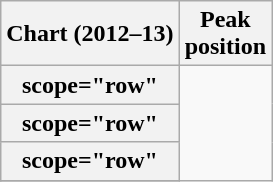<table class="wikitable sortable plainrowheaders" style="text-align:center">
<tr>
<th scope="col">Chart (2012–13)</th>
<th scope="col">Peak<br>position</th>
</tr>
<tr>
<th>scope="row" </th>
</tr>
<tr>
<th>scope="row" </th>
</tr>
<tr>
<th>scope="row" </th>
</tr>
<tr>
</tr>
</table>
